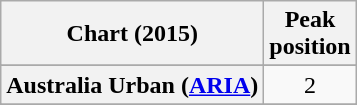<table class="wikitable sortable plainrowheaders" style="text-align:center">
<tr>
<th>Chart (2015)</th>
<th>Peak<br>position</th>
</tr>
<tr>
</tr>
<tr>
<th scope="row">Australia Urban (<a href='#'>ARIA</a>)</th>
<td>2</td>
</tr>
<tr>
</tr>
<tr>
</tr>
<tr>
</tr>
<tr>
</tr>
<tr>
</tr>
</table>
